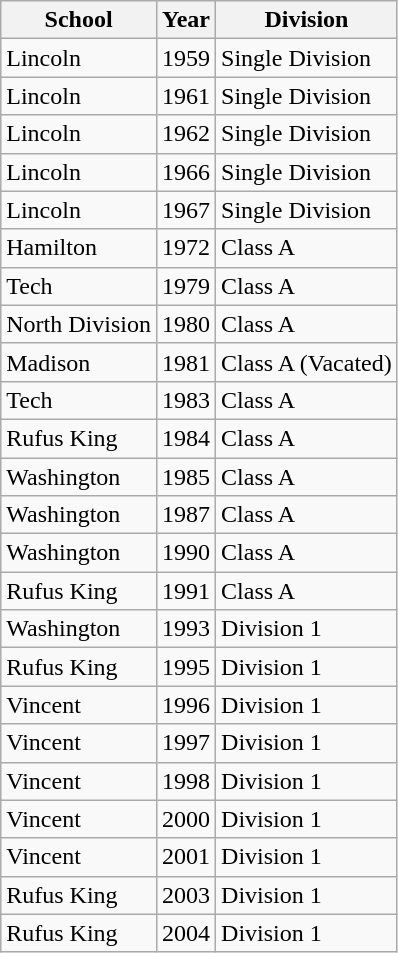<table class="wikitable">
<tr>
<th>School</th>
<th>Year</th>
<th>Division</th>
</tr>
<tr>
<td>Lincoln</td>
<td>1959</td>
<td>Single Division</td>
</tr>
<tr>
<td>Lincoln</td>
<td>1961</td>
<td>Single Division</td>
</tr>
<tr>
<td>Lincoln</td>
<td>1962</td>
<td>Single Division</td>
</tr>
<tr>
<td>Lincoln</td>
<td>1966</td>
<td>Single Division</td>
</tr>
<tr>
<td>Lincoln</td>
<td>1967</td>
<td>Single Division</td>
</tr>
<tr>
<td>Hamilton</td>
<td>1972</td>
<td>Class A</td>
</tr>
<tr>
<td>Tech</td>
<td>1979</td>
<td>Class A</td>
</tr>
<tr>
<td>North Division</td>
<td>1980</td>
<td>Class A</td>
</tr>
<tr>
<td>Madison</td>
<td>1981</td>
<td>Class A (Vacated)</td>
</tr>
<tr>
<td>Tech</td>
<td>1983</td>
<td>Class A</td>
</tr>
<tr>
<td>Rufus King</td>
<td>1984</td>
<td>Class A</td>
</tr>
<tr>
<td>Washington</td>
<td>1985</td>
<td>Class A</td>
</tr>
<tr>
<td>Washington</td>
<td>1987</td>
<td>Class A</td>
</tr>
<tr>
<td>Washington</td>
<td>1990</td>
<td>Class A</td>
</tr>
<tr>
<td>Rufus King</td>
<td>1991</td>
<td>Class A</td>
</tr>
<tr>
<td>Washington</td>
<td>1993</td>
<td>Division 1</td>
</tr>
<tr>
<td>Rufus King</td>
<td>1995</td>
<td>Division 1</td>
</tr>
<tr>
<td>Vincent</td>
<td>1996</td>
<td>Division 1</td>
</tr>
<tr>
<td>Vincent</td>
<td>1997</td>
<td>Division 1</td>
</tr>
<tr>
<td>Vincent</td>
<td>1998</td>
<td>Division 1</td>
</tr>
<tr>
<td>Vincent</td>
<td>2000</td>
<td>Division 1</td>
</tr>
<tr>
<td>Vincent</td>
<td>2001</td>
<td>Division 1</td>
</tr>
<tr>
<td>Rufus King</td>
<td>2003</td>
<td>Division 1</td>
</tr>
<tr>
<td>Rufus King</td>
<td>2004</td>
<td>Division 1</td>
</tr>
</table>
